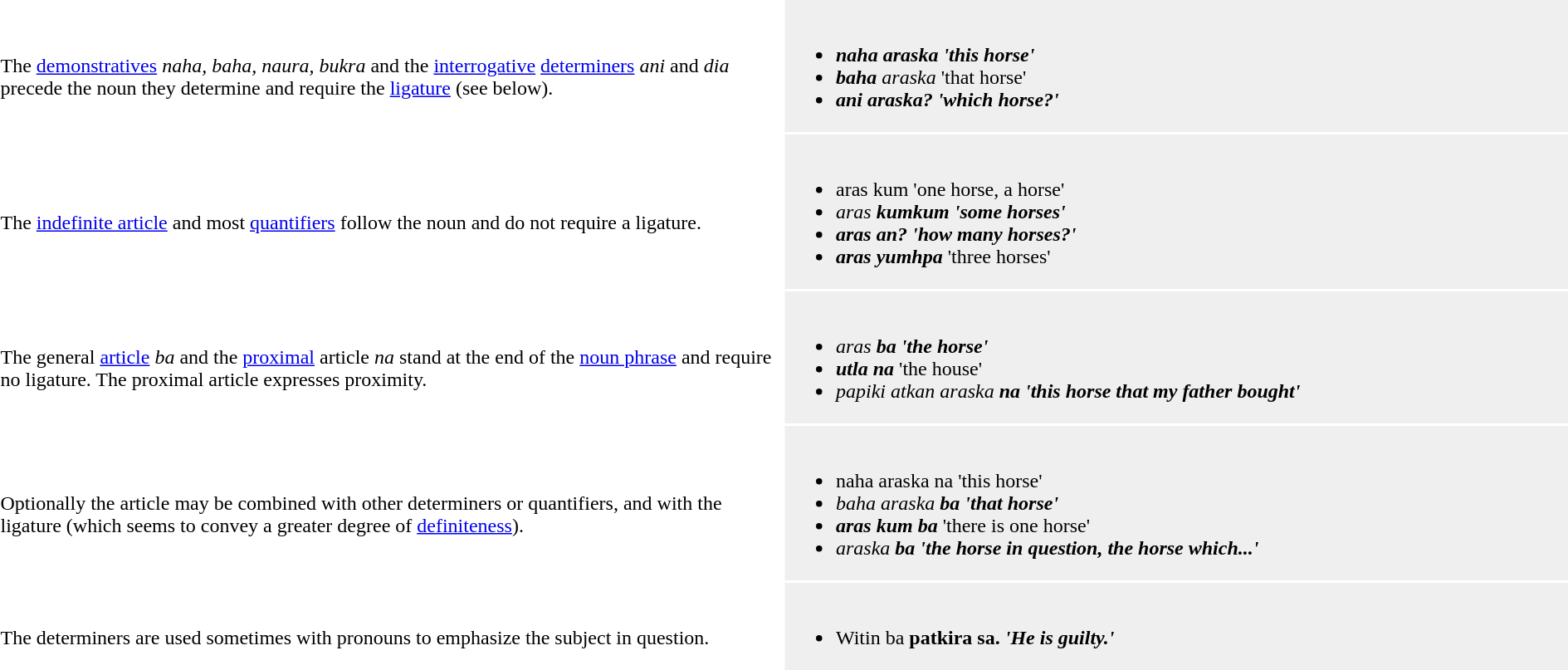<table>
<tr>
<td style="width:50%;"><br>The <a href='#'>demonstratives</a> <em>naha, baha, naura, bukra</em> and the <a href='#'>interrogative</a> <a href='#'>determiners</a> <em>ani</em> and <em>dia</em> precede the noun they determine and require the <a href='#'>ligature</a> (see below).</td>
<td style="width:50%; background:#efefef;"><br><ul><li><strong><em>naha<strong> araska<em> 'this horse'</li><li></em></strong>baha</strong> araska</em> 'that horse'</li><li><strong><em>ani<strong> araska?<em> 'which horse?'</li></ul></td>
</tr>
<tr>
<td><br>The <a href='#'>indefinite article</a> and most <a href='#'>quantifiers</a> follow the noun and do not require a ligature.</td>
<td style="background:#efefef;"><br><ul><li></em>aras </strong>kum</em></strong> 'one horse, a horse'</li><li><em>aras <strong>kumkum<strong><em> 'some horses'</li><li></em>aras </strong>an<strong>?<em> 'how many horses?'</li><li></em>aras </strong>yumhpa</em></strong> 'three horses'</li></ul></td>
</tr>
<tr>
<td><br>The general <a href='#'>article</a> <em>ba</em> and the <a href='#'>proximal</a> article <em>na</em> stand at the end of the <a href='#'>noun phrase</a> and require no ligature. The proximal article expresses proximity.</td>
<td style="background:#efefef;"><br><ul><li><em>aras <strong>ba<strong><em> 'the horse'</li><li></em>utla </strong>na</em></strong> 'the house'</li><li><em>papiki atkan araska <strong>na<strong><em> 'this horse that my father bought'</li></ul></td>
</tr>
<tr>
<td><br>Optionally the article may be combined with other determiners or quantifiers, and with the ligature (which seems to convey a greater degree of <a href='#'>definiteness</a>).</td>
<td style="background:#efefef;"><br><ul><li></em>naha araska </strong>na</em></strong> 'this horse'</li><li><em>baha araska <strong>ba<strong><em> 'that horse'</li><li></em>aras kum </strong>ba</em></strong> 'there is one horse'</li><li><em>araska <strong>ba<strong><em> 'the horse in question, the horse which...'</li></ul></td>
</tr>
<tr>
<td><br>The determiners are used sometimes with pronouns to emphasize the subject in question.</td>
<td style="background:#efefef;"><br><ul><li></em>Witin </strong>ba<strong> patkira sa.<em> 'He is guilty.'</li></ul></td>
</tr>
</table>
